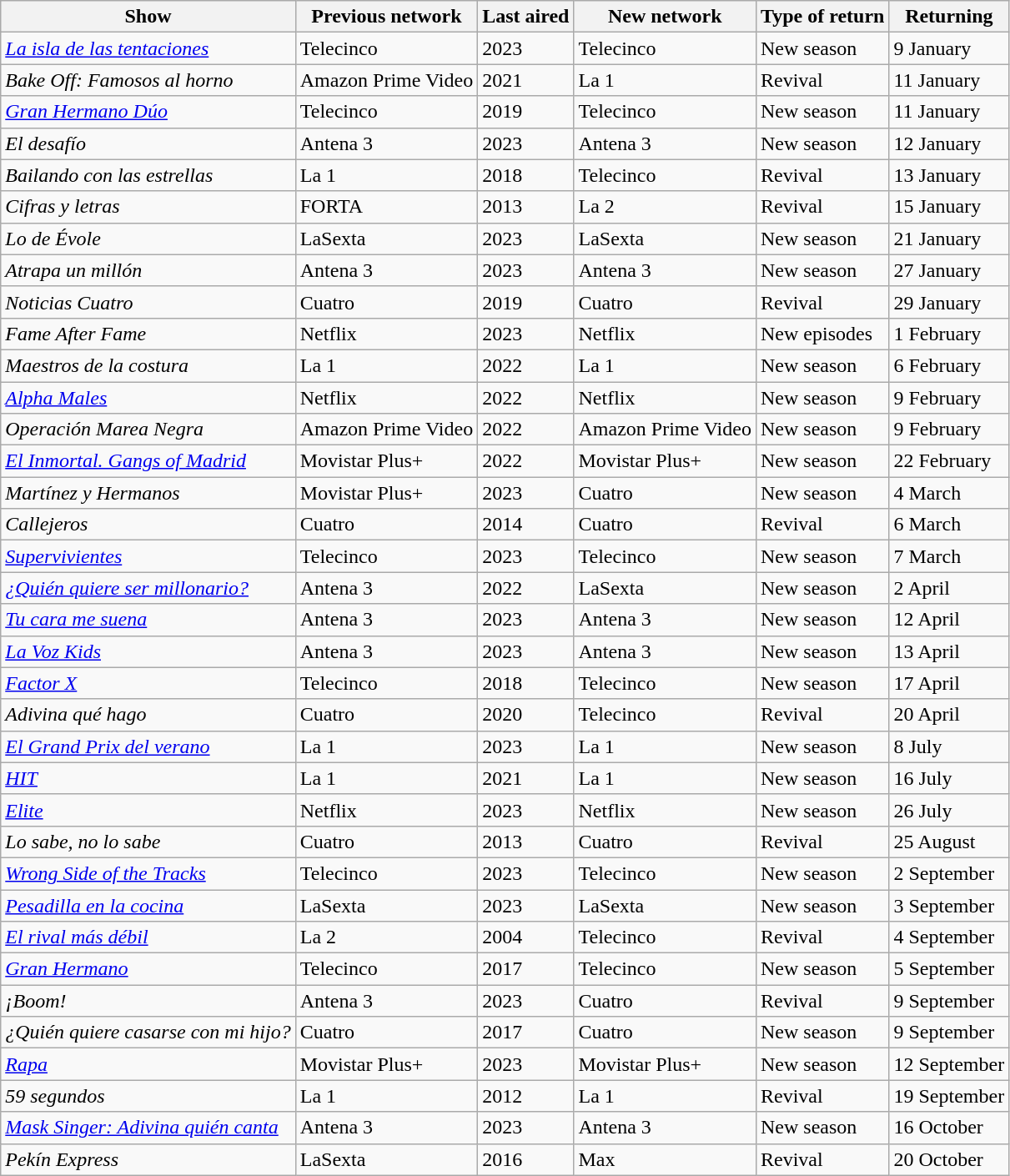<table class="wikitable">
<tr>
<th>Show</th>
<th>Previous network</th>
<th>Last aired</th>
<th>New network</th>
<th>Type of return</th>
<th>Returning</th>
</tr>
<tr>
<td><em><a href='#'>La isla de las tentaciones</a></em></td>
<td>Telecinco</td>
<td>2023</td>
<td>Telecinco</td>
<td>New season</td>
<td>9 January</td>
</tr>
<tr>
<td><em>Bake Off: Famosos al horno</em></td>
<td>Amazon Prime Video</td>
<td>2021</td>
<td>La 1</td>
<td>Revival</td>
<td>11 January</td>
</tr>
<tr>
<td><em><a href='#'>Gran Hermano Dúo</a></em></td>
<td>Telecinco</td>
<td>2019</td>
<td>Telecinco</td>
<td>New season</td>
<td>11 January</td>
</tr>
<tr>
<td><em>El desafío</em></td>
<td>Antena 3</td>
<td>2023</td>
<td>Antena 3</td>
<td>New season</td>
<td>12 January</td>
</tr>
<tr>
<td><em>Bailando con las estrellas</em></td>
<td>La 1</td>
<td>2018</td>
<td>Telecinco</td>
<td>Revival</td>
<td>13 January</td>
</tr>
<tr>
<td><em>Cifras y letras</em></td>
<td>FORTA</td>
<td>2013</td>
<td>La 2</td>
<td>Revival</td>
<td>15 January</td>
</tr>
<tr>
<td><em>Lo de Évole</em></td>
<td>LaSexta</td>
<td>2023</td>
<td>LaSexta</td>
<td>New season</td>
<td>21 January</td>
</tr>
<tr>
<td><em>Atrapa un millón</em></td>
<td>Antena 3</td>
<td>2023</td>
<td>Antena 3</td>
<td>New season</td>
<td>27 January</td>
</tr>
<tr>
<td><em>Noticias Cuatro</em></td>
<td>Cuatro</td>
<td>2019</td>
<td>Cuatro</td>
<td>Revival</td>
<td>29 January</td>
</tr>
<tr>
<td><em>Fame After Fame</em></td>
<td>Netflix</td>
<td>2023</td>
<td>Netflix</td>
<td>New episodes</td>
<td>1 February</td>
</tr>
<tr>
<td><em>Maestros de la costura</em></td>
<td>La 1</td>
<td>2022</td>
<td>La 1</td>
<td>New season</td>
<td>6 February</td>
</tr>
<tr>
<td><em><a href='#'>Alpha Males</a></em></td>
<td>Netflix</td>
<td>2022</td>
<td>Netflix</td>
<td>New season</td>
<td>9 February</td>
</tr>
<tr>
<td><em>Operación Marea Negra</em></td>
<td>Amazon Prime Video</td>
<td>2022</td>
<td>Amazon Prime Video</td>
<td>New season</td>
<td>9 February</td>
</tr>
<tr>
<td><em><a href='#'>El Inmortal. Gangs of Madrid</a></em></td>
<td>Movistar Plus+</td>
<td>2022</td>
<td>Movistar Plus+</td>
<td>New season</td>
<td>22 February</td>
</tr>
<tr>
<td><em>Martínez y Hermanos</em></td>
<td>Movistar Plus+</td>
<td>2023</td>
<td>Cuatro</td>
<td>New season</td>
<td>4 March</td>
</tr>
<tr>
<td><em>Callejeros</em></td>
<td>Cuatro</td>
<td>2014</td>
<td>Cuatro</td>
<td>Revival</td>
<td>6 March</td>
</tr>
<tr>
<td><em><a href='#'>Supervivientes</a></em></td>
<td>Telecinco</td>
<td>2023</td>
<td>Telecinco</td>
<td>New season</td>
<td>7 March</td>
</tr>
<tr>
<td><em><a href='#'>¿Quién quiere ser millonario?</a></em></td>
<td>Antena 3</td>
<td>2022</td>
<td>LaSexta</td>
<td>New season</td>
<td>2 April</td>
</tr>
<tr>
<td><em><a href='#'>Tu cara me suena</a></em></td>
<td>Antena 3</td>
<td>2023</td>
<td>Antena 3</td>
<td>New season</td>
<td>12 April</td>
</tr>
<tr>
<td><em><a href='#'>La Voz Kids</a></em></td>
<td>Antena 3</td>
<td>2023</td>
<td>Antena 3</td>
<td>New season</td>
<td>13 April</td>
</tr>
<tr>
<td><em><a href='#'>Factor X</a></em></td>
<td>Telecinco</td>
<td>2018</td>
<td>Telecinco</td>
<td>New season</td>
<td>17 April</td>
</tr>
<tr>
<td><em>Adivina qué hago</em></td>
<td>Cuatro</td>
<td>2020</td>
<td>Telecinco</td>
<td>Revival</td>
<td>20 April</td>
</tr>
<tr>
<td><em><a href='#'>El Grand Prix del verano</a></em></td>
<td>La 1</td>
<td>2023</td>
<td>La 1</td>
<td>New season</td>
<td>8 July</td>
</tr>
<tr>
<td><em><a href='#'>HIT</a></em></td>
<td>La 1</td>
<td>2021</td>
<td>La 1</td>
<td>New season</td>
<td>16 July</td>
</tr>
<tr>
<td><em><a href='#'>Elite</a></em></td>
<td>Netflix</td>
<td>2023</td>
<td>Netflix</td>
<td>New season</td>
<td>26 July</td>
</tr>
<tr>
<td><em>Lo sabe, no lo sabe</em></td>
<td>Cuatro</td>
<td>2013</td>
<td>Cuatro</td>
<td>Revival</td>
<td>25 August</td>
</tr>
<tr>
<td><em><a href='#'>Wrong Side of the Tracks</a></em></td>
<td>Telecinco</td>
<td>2023</td>
<td>Telecinco</td>
<td>New season</td>
<td>2 September</td>
</tr>
<tr>
<td><em><a href='#'>Pesadilla en la cocina</a></em></td>
<td>LaSexta</td>
<td>2023</td>
<td>LaSexta</td>
<td>New season</td>
<td>3 September</td>
</tr>
<tr>
<td><em><a href='#'>El rival más débil</a></em></td>
<td>La 2</td>
<td>2004</td>
<td>Telecinco</td>
<td>Revival</td>
<td>4 September</td>
</tr>
<tr>
<td><em><a href='#'>Gran Hermano</a></em></td>
<td>Telecinco</td>
<td>2017</td>
<td>Telecinco</td>
<td>New season</td>
<td>5 September</td>
</tr>
<tr>
<td><em>¡Boom!</em></td>
<td>Antena 3</td>
<td>2023</td>
<td>Cuatro</td>
<td>Revival</td>
<td>9 September</td>
</tr>
<tr>
<td><em>¿Quién quiere casarse con mi hijo?</em></td>
<td>Cuatro</td>
<td>2017</td>
<td>Cuatro</td>
<td>New season</td>
<td>9 September</td>
</tr>
<tr>
<td><em><a href='#'>Rapa</a></em></td>
<td>Movistar Plus+</td>
<td>2023</td>
<td>Movistar Plus+</td>
<td>New season</td>
<td>12 September</td>
</tr>
<tr>
<td><em>59 segundos</em></td>
<td>La 1</td>
<td>2012</td>
<td>La 1</td>
<td>Revival</td>
<td>19 September</td>
</tr>
<tr>
<td><em><a href='#'>Mask Singer: Adivina quién canta</a></em></td>
<td>Antena 3</td>
<td>2023</td>
<td>Antena 3</td>
<td>New season</td>
<td>16 October</td>
</tr>
<tr>
<td><em>Pekín Express</em></td>
<td>LaSexta</td>
<td>2016</td>
<td>Max</td>
<td>Revival</td>
<td>20 October</td>
</tr>
</table>
